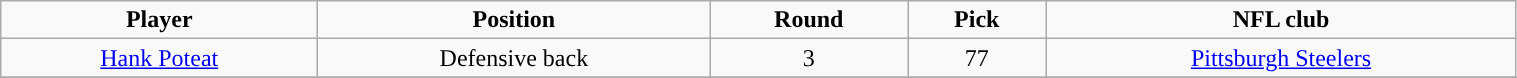<table class="wikitable" style="width:80%;">
<tr style="text-align:center; ">
<td><strong>Player</strong></td>
<td><strong>Position</strong></td>
<td><strong>Round</strong></td>
<td><strong>Pick</strong></td>
<td><strong>NFL club</strong></td>
</tr>
<tr align="center" bgcolor="">
<td><a href='#'>Hank Poteat</a></td>
<td>Defensive back</td>
<td>3</td>
<td>77</td>
<td><a href='#'>Pittsburgh Steelers</a></td>
</tr>
<tr align="center" bgcolor="">
</tr>
</table>
